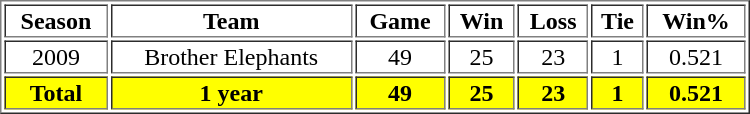<table Border=1 WIDTH=500PX>
<tr align=center>
<th>Season</th>
<th>Team</th>
<th>Game</th>
<th>Win</th>
<th>Loss</th>
<th>Tie</th>
<th>Win%</th>
</tr>
<tr align=center>
<td>2009</td>
<td>Brother Elephants</td>
<td>49</td>
<td>25</td>
<td>23</td>
<td>1</td>
<td>0.521</td>
</tr>
<tr align=center style="color:black; background-color:yellow">
<th>Total</th>
<th>1 year</th>
<th>49</th>
<th>25</th>
<th>23</th>
<th>1</th>
<th>0.521</th>
</tr>
</table>
